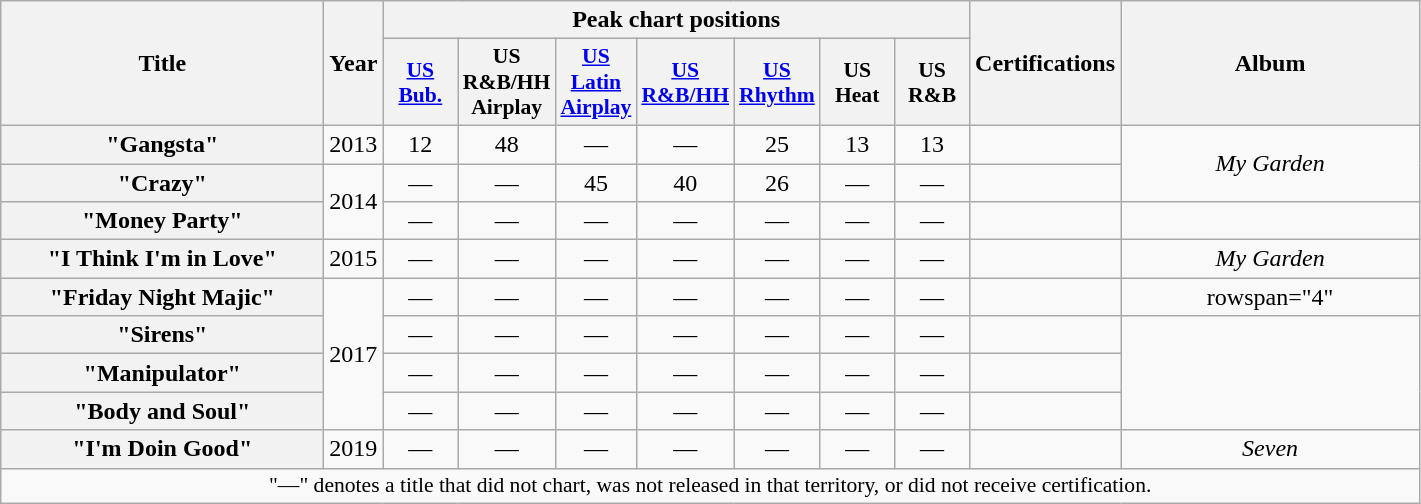<table class="wikitable plainrowheaders" style="text-align:center;">
<tr>
<th scope="col" rowspan="2" style="width:13em;">Title</th>
<th scope="col" rowspan="2">Year</th>
<th scope="col" colspan="7">Peak chart positions</th>
<th scope="col" rowspan="2">Certifications</th>
<th scope="col" rowspan="2" style="width:12em;">Album</th>
</tr>
<tr>
<th scope="col" style="width:3em;font-size:90%;"><a href='#'>US<br>Bub.</a><br></th>
<th scope="col" style="width:3em;font-size:90%;">US<br>R&B/HH<br>Airplay<br></th>
<th scope="col" style="width:3em;font-size:90%;"><a href='#'>US Latin <br>Airplay</a><br></th>
<th scope="col" style="width:3em;font-size:90%;"><a href='#'>US <br>R&B/HH</a></th>
<th scope="col" style="width:3em;font-size:90%;"><a href='#'>US<br>Rhythm</a><br></th>
<th scope="col" style="width:3em;font-size:90%;">US<br>Heat<br></th>
<th scope="col" style="width:3em;font-size:90%;">US<br>R&B<br></th>
</tr>
<tr>
<th scope="row">"Gangsta"</th>
<td>2013</td>
<td>12</td>
<td>48</td>
<td>—</td>
<td>—</td>
<td>25</td>
<td>13</td>
<td>13</td>
<td></td>
<td rowspan="2"><em>My Garden</em></td>
</tr>
<tr>
<th scope="row">"Crazy"</th>
<td rowspan="2">2014</td>
<td>—</td>
<td>—</td>
<td>45</td>
<td>40</td>
<td>26</td>
<td>—</td>
<td>—</td>
<td></td>
</tr>
<tr>
<th scope="row">"Money Party"<br></th>
<td>—</td>
<td>—</td>
<td>—</td>
<td>—</td>
<td>—</td>
<td>—</td>
<td>—</td>
<td></td>
<td></td>
</tr>
<tr>
<th scope="row">"I Think I'm in Love"</th>
<td>2015</td>
<td>—</td>
<td>—</td>
<td>—</td>
<td>—</td>
<td>—</td>
<td>—</td>
<td>—</td>
<td></td>
<td><em>My Garden</em></td>
</tr>
<tr>
<th scope="row">"Friday Night Majic"</th>
<td rowspan="4">2017</td>
<td>—</td>
<td>—</td>
<td>—</td>
<td>—</td>
<td>—</td>
<td>—</td>
<td>—</td>
<td></td>
<td>rowspan="4" </td>
</tr>
<tr>
<th scope="row">"Sirens"</th>
<td>—</td>
<td>—</td>
<td>—</td>
<td>—</td>
<td>—</td>
<td>—</td>
<td>—</td>
<td></td>
</tr>
<tr>
<th scope="row">"Manipulator"</th>
<td>—</td>
<td>—</td>
<td>—</td>
<td>—</td>
<td>—</td>
<td>—</td>
<td>—</td>
<td></td>
</tr>
<tr>
<th scope="row">"Body and Soul"</th>
<td>—</td>
<td>—</td>
<td>—</td>
<td>—</td>
<td>—</td>
<td>—</td>
<td>—</td>
<td></td>
</tr>
<tr>
<th scope="row">"I'm Doin Good"</th>
<td>2019</td>
<td>—</td>
<td>—</td>
<td>—</td>
<td>—</td>
<td>—</td>
<td>—</td>
<td>—</td>
<td></td>
<td><em>Seven</em></td>
</tr>
<tr>
<td colspan="14" style="font-size:90%">"—" denotes a title that did not chart, was not released in that territory, or did not receive certification.</td>
</tr>
</table>
